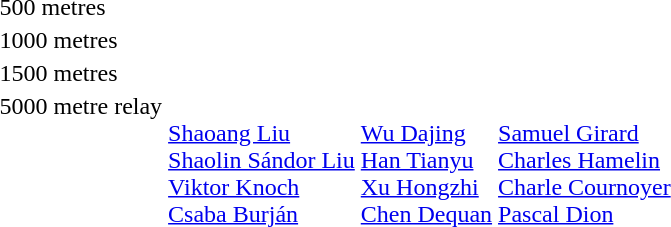<table>
<tr>
<td>500 metres <br></td>
<td></td>
<td></td>
<td></td>
</tr>
<tr>
<td>1000 metres <br></td>
<td></td>
<td></td>
<td></td>
</tr>
<tr valign="top">
<td>1500 metres <br></td>
<td></td>
<td></td>
<td></td>
</tr>
<tr valign="top">
<td>5000 metre relay <br></td>
<td><br><a href='#'>Shaoang Liu</a><br><a href='#'>Shaolin Sándor Liu</a><br><a href='#'>Viktor Knoch</a><br><a href='#'>Csaba Burján</a></td>
<td><br><a href='#'>Wu Dajing</a><br><a href='#'>Han Tianyu</a><br><a href='#'>Xu Hongzhi</a><br><a href='#'>Chen Dequan</a></td>
<td><br><a href='#'>Samuel Girard</a><br><a href='#'>Charles Hamelin</a><br><a href='#'>Charle Cournoyer</a><br><a href='#'>Pascal Dion</a></td>
</tr>
</table>
